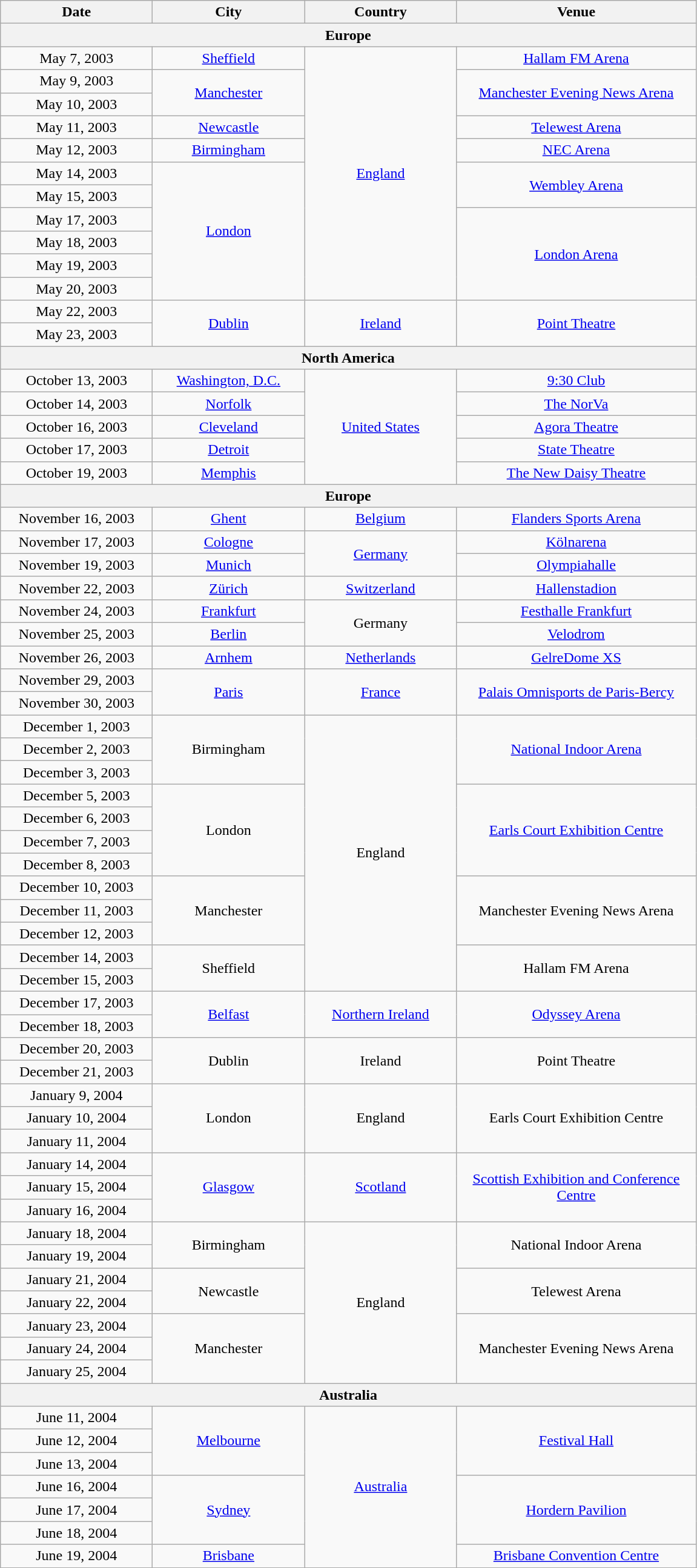<table class="wikitable" style="text-align:center;">
<tr>
<th scope="col" style="width:10em;">Date</th>
<th scope="col" style="width:10em;">City</th>
<th scope="col" style="width:10em;">Country</th>
<th scope="col" style="width:16em;">Venue</th>
</tr>
<tr>
<th colspan="4">Europe</th>
</tr>
<tr>
<td>May 7, 2003</td>
<td><a href='#'>Sheffield</a></td>
<td rowspan="11"><a href='#'>England</a></td>
<td><a href='#'>Hallam FM Arena</a></td>
</tr>
<tr>
<td>May 9, 2003</td>
<td rowspan="2"><a href='#'>Manchester</a></td>
<td rowspan="2"><a href='#'>Manchester Evening News Arena</a></td>
</tr>
<tr>
<td>May 10, 2003</td>
</tr>
<tr>
<td>May 11, 2003</td>
<td><a href='#'>Newcastle</a></td>
<td><a href='#'>Telewest Arena</a></td>
</tr>
<tr>
<td>May 12, 2003</td>
<td><a href='#'>Birmingham</a></td>
<td><a href='#'>NEC Arena</a></td>
</tr>
<tr>
<td>May 14, 2003</td>
<td rowspan="6"><a href='#'>London</a></td>
<td rowspan="2"><a href='#'>Wembley Arena</a></td>
</tr>
<tr>
<td>May 15, 2003</td>
</tr>
<tr>
<td>May 17, 2003</td>
<td rowspan="4"><a href='#'>London Arena</a></td>
</tr>
<tr>
<td>May 18, 2003</td>
</tr>
<tr>
<td>May 19, 2003</td>
</tr>
<tr>
<td>May 20, 2003</td>
</tr>
<tr>
<td>May 22, 2003</td>
<td rowspan="2"><a href='#'>Dublin</a></td>
<td rowspan="2"><a href='#'>Ireland</a></td>
<td rowspan="2"><a href='#'>Point Theatre</a></td>
</tr>
<tr>
<td>May 23, 2003</td>
</tr>
<tr>
<th colspan="4">North America</th>
</tr>
<tr>
<td>October 13, 2003</td>
<td><a href='#'>Washington, D.C.</a></td>
<td rowspan="5"><a href='#'>United States</a></td>
<td><a href='#'>9:30 Club</a></td>
</tr>
<tr>
<td>October 14, 2003</td>
<td><a href='#'>Norfolk</a></td>
<td><a href='#'>The NorVa</a></td>
</tr>
<tr>
<td>October 16, 2003</td>
<td><a href='#'>Cleveland</a></td>
<td><a href='#'>Agora Theatre</a></td>
</tr>
<tr>
<td>October 17, 2003</td>
<td><a href='#'>Detroit</a></td>
<td><a href='#'>State Theatre</a></td>
</tr>
<tr>
<td>October 19, 2003</td>
<td><a href='#'>Memphis</a></td>
<td><a href='#'>The New Daisy Theatre</a></td>
</tr>
<tr>
<th colspan="4">Europe</th>
</tr>
<tr>
<td>November 16, 2003</td>
<td><a href='#'>Ghent</a></td>
<td><a href='#'>Belgium</a></td>
<td><a href='#'>Flanders Sports Arena</a></td>
</tr>
<tr>
<td>November 17, 2003</td>
<td><a href='#'>Cologne</a></td>
<td rowspan="2"><a href='#'>Germany</a></td>
<td><a href='#'>Kölnarena</a></td>
</tr>
<tr>
<td>November 19, 2003</td>
<td><a href='#'>Munich</a></td>
<td><a href='#'>Olympiahalle</a></td>
</tr>
<tr>
<td>November 22, 2003</td>
<td><a href='#'>Zürich</a></td>
<td><a href='#'>Switzerland</a></td>
<td><a href='#'>Hallenstadion</a></td>
</tr>
<tr>
<td>November 24, 2003</td>
<td><a href='#'>Frankfurt</a></td>
<td rowspan="2">Germany</td>
<td><a href='#'>Festhalle Frankfurt</a></td>
</tr>
<tr>
<td>November 25, 2003</td>
<td><a href='#'>Berlin</a></td>
<td><a href='#'>Velodrom</a></td>
</tr>
<tr>
<td>November 26, 2003</td>
<td><a href='#'>Arnhem</a></td>
<td><a href='#'>Netherlands</a></td>
<td><a href='#'>GelreDome XS</a></td>
</tr>
<tr>
<td>November 29, 2003</td>
<td rowspan="2"><a href='#'>Paris</a></td>
<td rowspan="2"><a href='#'>France</a></td>
<td rowspan="2"><a href='#'>Palais Omnisports de Paris-Bercy</a></td>
</tr>
<tr>
<td align="center">November 30, 2003</td>
</tr>
<tr>
<td>December 1, 2003</td>
<td rowspan="3">Birmingham</td>
<td rowspan="12">England</td>
<td rowspan="3"><a href='#'>National Indoor Arena</a></td>
</tr>
<tr>
<td>December 2, 2003</td>
</tr>
<tr>
<td>December 3, 2003</td>
</tr>
<tr>
<td>December 5, 2003</td>
<td rowspan="4">London</td>
<td rowspan="4"><a href='#'>Earls Court Exhibition Centre</a></td>
</tr>
<tr>
<td>December 6, 2003</td>
</tr>
<tr>
<td>December 7, 2003</td>
</tr>
<tr>
<td>December 8, 2003</td>
</tr>
<tr>
<td>December 10, 2003</td>
<td rowspan="3">Manchester</td>
<td rowspan="3">Manchester Evening News Arena</td>
</tr>
<tr>
<td>December 11, 2003</td>
</tr>
<tr>
<td>December 12, 2003</td>
</tr>
<tr>
<td>December 14, 2003</td>
<td rowspan="2">Sheffield</td>
<td rowspan="2">Hallam FM Arena</td>
</tr>
<tr>
<td>December 15, 2003</td>
</tr>
<tr>
<td>December 17, 2003</td>
<td rowspan="2"><a href='#'>Belfast</a></td>
<td rowspan="2"><a href='#'>Northern Ireland</a></td>
<td rowspan="2"><a href='#'>Odyssey Arena</a></td>
</tr>
<tr>
<td>December 18, 2003</td>
</tr>
<tr>
<td>December 20, 2003</td>
<td rowspan="2">Dublin</td>
<td rowspan="2">Ireland</td>
<td rowspan="2">Point Theatre</td>
</tr>
<tr>
<td>December 21, 2003</td>
</tr>
<tr>
<td>January 9, 2004</td>
<td rowspan="3">London</td>
<td rowspan="3">England</td>
<td rowspan="3">Earls Court Exhibition Centre</td>
</tr>
<tr>
<td>January 10, 2004</td>
</tr>
<tr>
<td>January 11, 2004</td>
</tr>
<tr>
<td>January 14, 2004</td>
<td rowspan="3"><a href='#'>Glasgow</a></td>
<td rowspan="3"><a href='#'>Scotland</a></td>
<td rowspan="3"><a href='#'>Scottish Exhibition and Conference Centre</a></td>
</tr>
<tr>
<td>January 15, 2004</td>
</tr>
<tr>
<td>January 16, 2004</td>
</tr>
<tr>
<td>January 18, 2004</td>
<td rowspan="2">Birmingham</td>
<td rowspan="7">England</td>
<td rowspan="2">National Indoor Arena</td>
</tr>
<tr>
<td>January 19, 2004</td>
</tr>
<tr>
<td>January 21, 2004</td>
<td rowspan="2">Newcastle</td>
<td rowspan="2">Telewest Arena</td>
</tr>
<tr>
<td>January 22, 2004</td>
</tr>
<tr>
<td>January 23, 2004</td>
<td rowspan="3">Manchester</td>
<td rowspan="3">Manchester Evening News Arena</td>
</tr>
<tr>
<td>January 24, 2004</td>
</tr>
<tr>
<td>January 25, 2004</td>
</tr>
<tr>
<th colspan="4">Australia</th>
</tr>
<tr>
<td>June 11, 2004</td>
<td rowspan="3"><a href='#'>Melbourne</a></td>
<td rowspan="7"><a href='#'>Australia</a></td>
<td rowspan="3"><a href='#'>Festival Hall</a></td>
</tr>
<tr>
<td>June 12, 2004</td>
</tr>
<tr>
<td>June 13, 2004</td>
</tr>
<tr>
<td>June 16, 2004</td>
<td rowspan="3"><a href='#'>Sydney</a></td>
<td rowspan="3"><a href='#'>Hordern Pavilion</a></td>
</tr>
<tr>
<td>June 17, 2004</td>
</tr>
<tr>
<td>June 18, 2004</td>
</tr>
<tr>
<td>June 19, 2004</td>
<td><a href='#'>Brisbane</a></td>
<td><a href='#'>Brisbane Convention Centre</a></td>
</tr>
<tr>
</tr>
</table>
